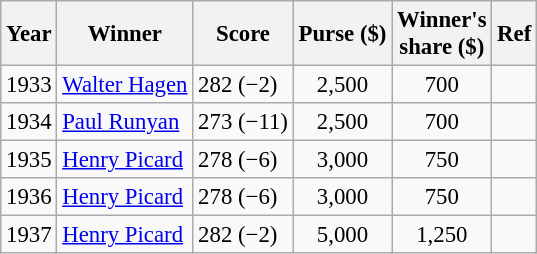<table class="wikitable" style="font-size:95%">
<tr>
<th>Year</th>
<th>Winner</th>
<th>Score</th>
<th>Purse ($)</th>
<th>Winner's<br>share ($)</th>
<th>Ref</th>
</tr>
<tr>
<td>1933</td>
<td><a href='#'>Walter Hagen</a></td>
<td>282 (−2)</td>
<td align=center>2,500</td>
<td align=center>700</td>
<td></td>
</tr>
<tr>
<td>1934</td>
<td><a href='#'>Paul Runyan</a></td>
<td>273 (−11)</td>
<td align=center>2,500</td>
<td align=center>700</td>
<td></td>
</tr>
<tr>
<td>1935</td>
<td><a href='#'>Henry Picard</a></td>
<td>278 (−6)</td>
<td align=center>3,000</td>
<td align=center>750</td>
<td></td>
</tr>
<tr>
<td>1936</td>
<td><a href='#'>Henry Picard</a></td>
<td>278 (−6)</td>
<td align=center>3,000</td>
<td align=center>750</td>
<td></td>
</tr>
<tr>
<td>1937</td>
<td><a href='#'>Henry Picard</a></td>
<td>282 (−2)</td>
<td align=center>5,000</td>
<td align=center>1,250</td>
<td></td>
</tr>
</table>
